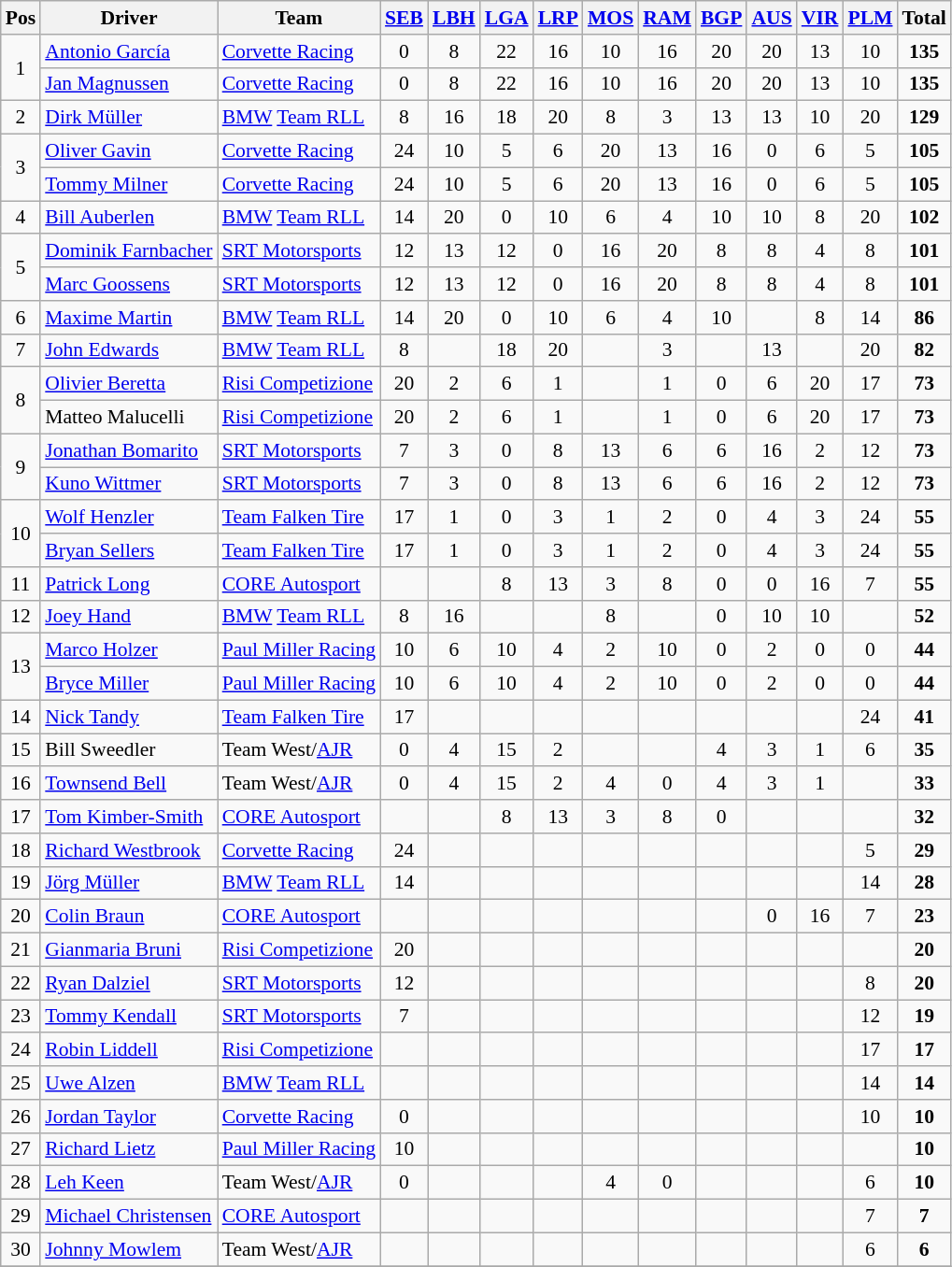<table class="wikitable" style="font-size: 90%; text-align:center;">
<tr>
<th>Pos</th>
<th>Driver</th>
<th>Team</th>
<th><a href='#'>SEB</a></th>
<th><a href='#'>LBH</a></th>
<th><a href='#'>LGA</a></th>
<th><a href='#'>LRP</a></th>
<th><a href='#'>MOS</a></th>
<th><a href='#'>RAM</a></th>
<th><a href='#'>BGP</a></th>
<th><a href='#'>AUS</a></th>
<th><a href='#'>VIR</a></th>
<th><a href='#'>PLM</a></th>
<th>Total</th>
</tr>
<tr>
<td rowspan=2>1</td>
<td align=left> <a href='#'>Antonio García</a></td>
<td align=left> <a href='#'>Corvette Racing</a></td>
<td>0</td>
<td>8</td>
<td>22</td>
<td>16</td>
<td>10</td>
<td>16</td>
<td>20</td>
<td>20</td>
<td>13</td>
<td>10</td>
<td><strong>135</strong></td>
</tr>
<tr>
<td align=left> <a href='#'>Jan Magnussen</a></td>
<td align=left> <a href='#'>Corvette Racing</a></td>
<td>0</td>
<td>8</td>
<td>22</td>
<td>16</td>
<td>10</td>
<td>16</td>
<td>20</td>
<td>20</td>
<td>13</td>
<td>10</td>
<td><strong>135</strong></td>
</tr>
<tr>
<td>2</td>
<td align=left> <a href='#'>Dirk Müller</a></td>
<td align=left> <a href='#'>BMW</a> <a href='#'>Team RLL</a></td>
<td>8</td>
<td>16</td>
<td>18</td>
<td>20</td>
<td>8</td>
<td>3</td>
<td>13</td>
<td>13</td>
<td>10</td>
<td>20</td>
<td><strong>129</strong></td>
</tr>
<tr>
<td rowspan=2>3</td>
<td align=left> <a href='#'>Oliver Gavin</a></td>
<td align=left> <a href='#'>Corvette Racing</a></td>
<td>24</td>
<td>10</td>
<td>5</td>
<td>6</td>
<td>20</td>
<td>13</td>
<td>16</td>
<td>0</td>
<td>6</td>
<td>5</td>
<td><strong>105</strong></td>
</tr>
<tr>
<td align=left> <a href='#'>Tommy Milner</a></td>
<td align=left> <a href='#'>Corvette Racing</a></td>
<td>24</td>
<td>10</td>
<td>5</td>
<td>6</td>
<td>20</td>
<td>13</td>
<td>16</td>
<td>0</td>
<td>6</td>
<td>5</td>
<td><strong>105</strong></td>
</tr>
<tr>
<td>4</td>
<td align=left> <a href='#'>Bill Auberlen</a></td>
<td align=left> <a href='#'>BMW</a> <a href='#'>Team RLL</a></td>
<td>14</td>
<td>20</td>
<td>0</td>
<td>10</td>
<td>6</td>
<td>4</td>
<td>10</td>
<td>10</td>
<td>8</td>
<td>20</td>
<td><strong>102</strong></td>
</tr>
<tr>
<td rowspan=2>5</td>
<td align=left> <a href='#'>Dominik Farnbacher</a></td>
<td align=left> <a href='#'>SRT Motorsports</a></td>
<td>12</td>
<td>13</td>
<td>12</td>
<td>0</td>
<td>16</td>
<td>20</td>
<td>8</td>
<td>8</td>
<td>4</td>
<td>8</td>
<td><strong>101</strong></td>
</tr>
<tr>
<td align=left> <a href='#'>Marc Goossens</a></td>
<td align=left> <a href='#'>SRT Motorsports</a></td>
<td>12</td>
<td>13</td>
<td>12</td>
<td>0</td>
<td>16</td>
<td>20</td>
<td>8</td>
<td>8</td>
<td>4</td>
<td>8</td>
<td><strong>101</strong></td>
</tr>
<tr>
<td>6</td>
<td align=left> <a href='#'>Maxime Martin</a></td>
<td align=left> <a href='#'>BMW</a> <a href='#'>Team RLL</a></td>
<td>14</td>
<td>20</td>
<td>0</td>
<td>10</td>
<td>6</td>
<td>4</td>
<td>10</td>
<td></td>
<td>8</td>
<td>14</td>
<td><strong>86</strong></td>
</tr>
<tr>
<td>7</td>
<td align=left> <a href='#'>John Edwards</a></td>
<td align=left> <a href='#'>BMW</a> <a href='#'>Team RLL</a></td>
<td>8</td>
<td></td>
<td>18</td>
<td>20</td>
<td></td>
<td>3</td>
<td></td>
<td>13</td>
<td></td>
<td>20</td>
<td><strong>82</strong></td>
</tr>
<tr>
<td rowspan=2>8</td>
<td align=left> <a href='#'>Olivier Beretta</a></td>
<td align=left> <a href='#'>Risi Competizione</a></td>
<td>20</td>
<td>2</td>
<td>6</td>
<td>1</td>
<td></td>
<td>1</td>
<td>0</td>
<td>6</td>
<td>20</td>
<td>17</td>
<td><strong>73</strong></td>
</tr>
<tr>
<td align=left> Matteo Malucelli</td>
<td align=left> <a href='#'>Risi Competizione</a></td>
<td>20</td>
<td>2</td>
<td>6</td>
<td>1</td>
<td></td>
<td>1</td>
<td>0</td>
<td>6</td>
<td>20</td>
<td>17</td>
<td><strong>73</strong></td>
</tr>
<tr>
<td rowspan=2>9</td>
<td align=left> <a href='#'>Jonathan Bomarito</a></td>
<td align=left> <a href='#'>SRT Motorsports</a></td>
<td>7</td>
<td>3</td>
<td>0</td>
<td>8</td>
<td>13</td>
<td>6</td>
<td>6</td>
<td>16</td>
<td>2</td>
<td>12</td>
<td><strong>73</strong></td>
</tr>
<tr>
<td align=left> <a href='#'>Kuno Wittmer</a></td>
<td align=left> <a href='#'>SRT Motorsports</a></td>
<td>7</td>
<td>3</td>
<td>0</td>
<td>8</td>
<td>13</td>
<td>6</td>
<td>6</td>
<td>16</td>
<td>2</td>
<td>12</td>
<td><strong>73</strong></td>
</tr>
<tr>
<td rowspan=2>10</td>
<td align=left> <a href='#'>Wolf Henzler</a></td>
<td align=left> <a href='#'>Team Falken Tire</a></td>
<td>17</td>
<td>1</td>
<td>0</td>
<td>3</td>
<td>1</td>
<td>2</td>
<td>0</td>
<td>4</td>
<td>3</td>
<td>24</td>
<td><strong>55</strong></td>
</tr>
<tr>
<td align=left> <a href='#'>Bryan Sellers</a></td>
<td align=left> <a href='#'>Team Falken Tire</a></td>
<td>17</td>
<td>1</td>
<td>0</td>
<td>3</td>
<td>1</td>
<td>2</td>
<td>0</td>
<td>4</td>
<td>3</td>
<td>24</td>
<td><strong>55</strong></td>
</tr>
<tr>
<td>11</td>
<td align=left> <a href='#'>Patrick Long</a></td>
<td align=left> <a href='#'>CORE Autosport</a></td>
<td></td>
<td></td>
<td>8</td>
<td>13</td>
<td>3</td>
<td>8</td>
<td>0</td>
<td>0</td>
<td>16</td>
<td>7</td>
<td><strong>55</strong></td>
</tr>
<tr>
<td>12</td>
<td align=left> <a href='#'>Joey Hand</a></td>
<td align=left> <a href='#'>BMW</a> <a href='#'>Team RLL</a></td>
<td>8</td>
<td>16</td>
<td></td>
<td></td>
<td>8</td>
<td></td>
<td>0</td>
<td>10</td>
<td>10</td>
<td></td>
<td><strong>52</strong></td>
</tr>
<tr>
<td rowspan=2>13</td>
<td align=left> <a href='#'>Marco Holzer</a></td>
<td align=left> <a href='#'>Paul Miller Racing</a></td>
<td>10</td>
<td>6</td>
<td>10</td>
<td>4</td>
<td>2</td>
<td>10</td>
<td>0</td>
<td>2</td>
<td>0</td>
<td>0</td>
<td><strong>44</strong></td>
</tr>
<tr>
<td align=left> <a href='#'>Bryce Miller</a></td>
<td align=left> <a href='#'>Paul Miller Racing</a></td>
<td>10</td>
<td>6</td>
<td>10</td>
<td>4</td>
<td>2</td>
<td>10</td>
<td>0</td>
<td>2</td>
<td>0</td>
<td>0</td>
<td><strong>44</strong></td>
</tr>
<tr>
<td>14</td>
<td align=left> <a href='#'>Nick Tandy</a></td>
<td align=left> <a href='#'>Team Falken Tire</a></td>
<td>17</td>
<td></td>
<td></td>
<td></td>
<td></td>
<td></td>
<td></td>
<td></td>
<td></td>
<td>24</td>
<td><strong>41</strong></td>
</tr>
<tr>
<td>15</td>
<td align=left> Bill Sweedler</td>
<td align=left> Team West/<a href='#'>AJR</a></td>
<td>0</td>
<td>4</td>
<td>15</td>
<td>2</td>
<td></td>
<td></td>
<td>4</td>
<td>3</td>
<td>1</td>
<td>6</td>
<td><strong>35</strong></td>
</tr>
<tr>
<td>16</td>
<td align=left> <a href='#'>Townsend Bell</a></td>
<td align=left> Team West/<a href='#'>AJR</a></td>
<td>0</td>
<td>4</td>
<td>15</td>
<td>2</td>
<td>4</td>
<td>0</td>
<td>4</td>
<td>3</td>
<td>1</td>
<td></td>
<td><strong>33</strong></td>
</tr>
<tr>
<td>17</td>
<td align=left> <a href='#'>Tom Kimber-Smith</a></td>
<td align=left> <a href='#'>CORE Autosport</a></td>
<td></td>
<td></td>
<td>8</td>
<td>13</td>
<td>3</td>
<td>8</td>
<td>0</td>
<td></td>
<td></td>
<td></td>
<td><strong>32</strong></td>
</tr>
<tr>
<td>18</td>
<td align=left> <a href='#'>Richard Westbrook</a></td>
<td align=left> <a href='#'>Corvette Racing</a></td>
<td>24</td>
<td></td>
<td></td>
<td></td>
<td></td>
<td></td>
<td></td>
<td></td>
<td></td>
<td>5</td>
<td><strong>29</strong></td>
</tr>
<tr>
<td>19</td>
<td align=left> <a href='#'>Jörg Müller</a></td>
<td align=left> <a href='#'>BMW</a> <a href='#'>Team RLL</a></td>
<td>14</td>
<td></td>
<td></td>
<td></td>
<td></td>
<td></td>
<td></td>
<td></td>
<td></td>
<td>14</td>
<td><strong>28</strong></td>
</tr>
<tr>
<td>20</td>
<td align=left> <a href='#'>Colin Braun</a></td>
<td align=left> <a href='#'>CORE Autosport</a></td>
<td></td>
<td></td>
<td></td>
<td></td>
<td></td>
<td></td>
<td></td>
<td>0</td>
<td>16</td>
<td>7</td>
<td><strong>23</strong></td>
</tr>
<tr>
<td>21</td>
<td align=left> <a href='#'>Gianmaria Bruni</a></td>
<td align=left> <a href='#'>Risi Competizione</a></td>
<td>20</td>
<td></td>
<td></td>
<td></td>
<td></td>
<td></td>
<td></td>
<td></td>
<td></td>
<td></td>
<td><strong>20</strong></td>
</tr>
<tr>
<td>22</td>
<td align=left> <a href='#'>Ryan Dalziel</a></td>
<td align=left> <a href='#'>SRT Motorsports</a></td>
<td>12</td>
<td></td>
<td></td>
<td></td>
<td></td>
<td></td>
<td></td>
<td></td>
<td></td>
<td>8</td>
<td><strong>20</strong></td>
</tr>
<tr>
<td>23</td>
<td align=left> <a href='#'>Tommy Kendall</a></td>
<td align=left> <a href='#'>SRT Motorsports</a></td>
<td>7</td>
<td></td>
<td></td>
<td></td>
<td></td>
<td></td>
<td></td>
<td></td>
<td></td>
<td>12</td>
<td><strong>19</strong></td>
</tr>
<tr>
<td>24</td>
<td align=left> <a href='#'>Robin Liddell</a></td>
<td align=left> <a href='#'>Risi Competizione</a></td>
<td></td>
<td></td>
<td></td>
<td></td>
<td></td>
<td></td>
<td></td>
<td></td>
<td></td>
<td>17</td>
<td><strong>17</strong></td>
</tr>
<tr>
<td>25</td>
<td align=left> <a href='#'>Uwe Alzen</a></td>
<td align=left> <a href='#'>BMW</a> <a href='#'>Team RLL</a></td>
<td></td>
<td></td>
<td></td>
<td></td>
<td></td>
<td></td>
<td></td>
<td></td>
<td></td>
<td>14</td>
<td><strong>14</strong></td>
</tr>
<tr>
<td>26</td>
<td align=left> <a href='#'>Jordan Taylor</a></td>
<td align=left> <a href='#'>Corvette Racing</a></td>
<td>0</td>
<td></td>
<td></td>
<td></td>
<td></td>
<td></td>
<td></td>
<td></td>
<td></td>
<td>10</td>
<td><strong>10</strong></td>
</tr>
<tr>
<td>27</td>
<td align=left> <a href='#'>Richard Lietz</a></td>
<td align=left> <a href='#'>Paul Miller Racing</a></td>
<td>10</td>
<td></td>
<td></td>
<td></td>
<td></td>
<td></td>
<td></td>
<td></td>
<td></td>
<td></td>
<td><strong>10</strong></td>
</tr>
<tr>
<td>28</td>
<td align=left> <a href='#'>Leh Keen</a></td>
<td align=left> Team West/<a href='#'>AJR</a></td>
<td>0</td>
<td></td>
<td></td>
<td></td>
<td>4</td>
<td>0</td>
<td></td>
<td></td>
<td></td>
<td>6</td>
<td><strong>10</strong></td>
</tr>
<tr>
<td>29</td>
<td align=left> <a href='#'>Michael Christensen</a></td>
<td align=left> <a href='#'>CORE Autosport</a></td>
<td></td>
<td></td>
<td></td>
<td></td>
<td></td>
<td></td>
<td></td>
<td></td>
<td></td>
<td>7</td>
<td><strong>7</strong></td>
</tr>
<tr>
<td>30</td>
<td align=left> <a href='#'>Johnny Mowlem</a></td>
<td align=left> Team West/<a href='#'>AJR</a></td>
<td></td>
<td></td>
<td></td>
<td></td>
<td></td>
<td></td>
<td></td>
<td></td>
<td></td>
<td>6</td>
<td><strong>6</strong></td>
</tr>
<tr>
</tr>
</table>
